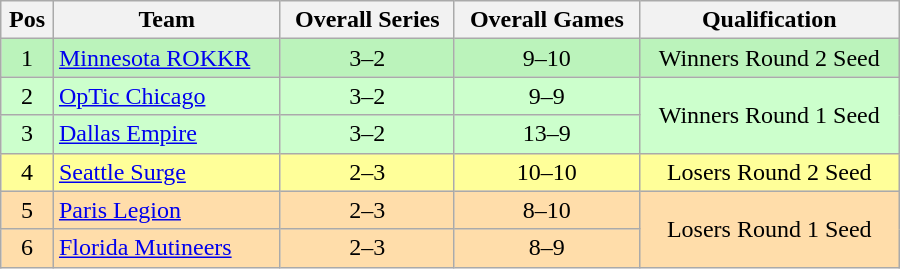<table class="wikitable" width="600px" style="text-align:center">
<tr>
<th>Pos</th>
<th>Team</th>
<th>Overall Series</th>
<th>Overall Games</th>
<th>Qualification</th>
</tr>
<tr style="background:#BBF3BB;">
<td>1</td>
<td style="text-align:left"><a href='#'>Minnesota ROKKR</a></td>
<td>3–2</td>
<td>9–10</td>
<td>Winners Round 2 Seed</td>
</tr>
<tr style="background:#CCFFCC;">
<td>2</td>
<td style="text-align:left"><a href='#'>OpTic Chicago</a></td>
<td>3–2</td>
<td>9–9</td>
<td rowspan="2">Winners Round 1 Seed</td>
</tr>
<tr style="background:#CCFFCC;">
<td>3</td>
<td style="text-align:left"><a href='#'>Dallas Empire</a></td>
<td>3–2</td>
<td>13–9</td>
</tr>
<tr style="background:#FFFF99;">
<td>4</td>
<td style="text-align:left"><a href='#'>Seattle Surge</a></td>
<td>2–3</td>
<td>10–10</td>
<td style="background:#FFFF99;">Losers Round 2 Seed</td>
</tr>
<tr style="background:#FFDDAA;">
<td>5</td>
<td style="text-align:left"><a href='#'>Paris Legion</a></td>
<td>2–3</td>
<td>8–10</td>
<td rowspan="2">Losers Round 1 Seed</td>
</tr>
<tr style="background:#FFDDAA;">
<td>6</td>
<td style="text-align:left"><a href='#'>Florida Mutineers</a></td>
<td>2–3</td>
<td>8–9</td>
</tr>
</table>
